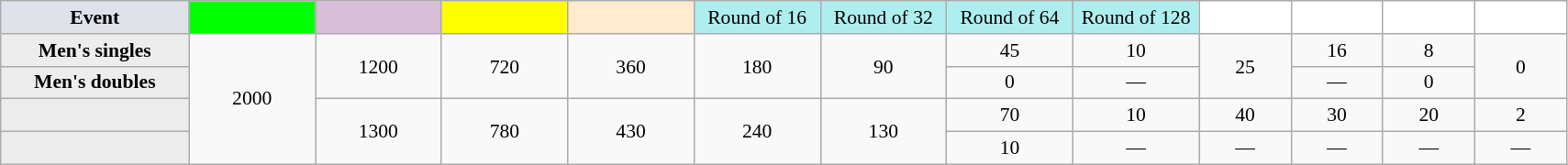<table class="wikitable" style="font-size:90%;text-align:center">
<tr>
<td style="width:130px; background:#dfe2e9;"><strong>Event</strong></td>
<td style="width:85px; background:lime;"><strong></strong></td>
<td style="width:85px; background:thistle;"></td>
<td style="width:85px; background:#ff0;"></td>
<td style="width:85px; background:#ffebcd;"></td>
<td style="width:85px; background:#afeeee;">Round of 16</td>
<td style="width:85px; background:#afeeee;">Round of 32</td>
<td style="width:85px; background:#afeeee;">Round of 64</td>
<td style="width:85px; background:#afeeee;">Round of 128</td>
<td style="width:60px; background:#ffffff;"></td>
<td style="width:60px; background:#ffffff;"></td>
<td style="width:60px; background:#ffffff;"></td>
<td style="width:60px; background:#ffffff;"></td>
</tr>
<tr>
<th style="background:#ededed;">Men's singles</th>
<td rowspan="4">2000</td>
<td rowspan="2">1200</td>
<td rowspan="2">720</td>
<td rowspan="2">360</td>
<td rowspan="2">180</td>
<td rowspan="2">90</td>
<td>45</td>
<td>10</td>
<td rowspan="2">25</td>
<td>16</td>
<td>8</td>
<td rowspan="2">0</td>
</tr>
<tr>
<th style="background:#ededed;">Men's doubles</th>
<td>0</td>
<td>—</td>
<td>—</td>
<td>0</td>
</tr>
<tr>
<th style="background:#ededed;"></th>
<td rowspan="2">1300</td>
<td rowspan="2">780</td>
<td rowspan="2">430</td>
<td rowspan="2">240</td>
<td rowspan="2">130</td>
<td>70</td>
<td>10</td>
<td>40</td>
<td>30</td>
<td>20</td>
<td>2</td>
</tr>
<tr>
<th style="background:#ededed;"></th>
<td>10</td>
<td>—</td>
<td>—</td>
<td>—</td>
<td>—</td>
<td>—</td>
</tr>
</table>
